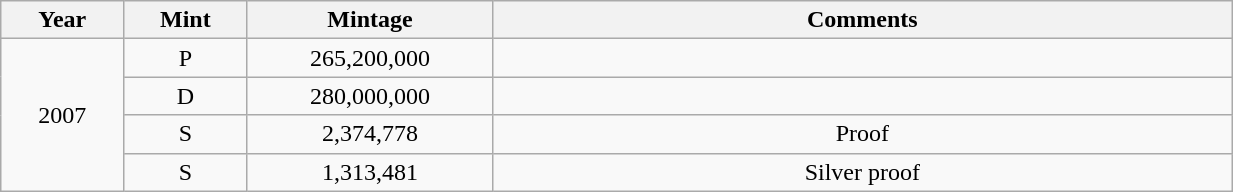<table class="wikitable sortable" style="min-width:65%; text-align:center;">
<tr>
<th width="10%">Year</th>
<th width="10%">Mint</th>
<th width="20%">Mintage</th>
<th width="60%">Comments</th>
</tr>
<tr>
<td rowspan="4">2007</td>
<td>P</td>
<td>265,200,000</td>
<td></td>
</tr>
<tr>
<td>D</td>
<td>280,000,000</td>
<td></td>
</tr>
<tr>
<td>S</td>
<td>2,374,778</td>
<td>Proof</td>
</tr>
<tr>
<td>S</td>
<td>1,313,481</td>
<td>Silver proof</td>
</tr>
</table>
